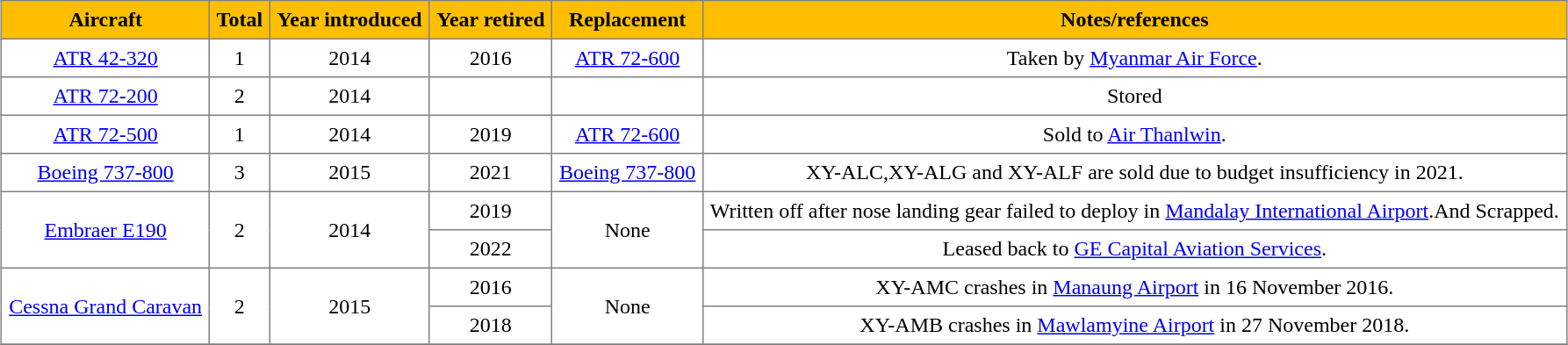<table class="toccolours" border="1" cellpadding="5" style="border-collapse:collapse;text-align:center;margin:1em auto;">
<tr style="background:#FFBF00;">
<th><span>Aircraft</span></th>
<th><span>Total</span></th>
<th><span>Year introduced</span></th>
<th><span>Year retired</span></th>
<th><span>Replacement</span></th>
<th><span>Notes/references</span></th>
</tr>
<tr>
<td><a href='#'>ATR 42-320</a></td>
<td>1</td>
<td>2014</td>
<td>2016</td>
<td><a href='#'>ATR 72-600</a></td>
<td>Taken by <a href='#'>Myanmar Air Force</a>.</td>
</tr>
<tr>
<td><a href='#'>ATR 72-200</a></td>
<td>2</td>
<td>2014</td>
<td></td>
<td></td>
<td>Stored</td>
</tr>
<tr>
<td><a href='#'>ATR 72-500</a></td>
<td>1</td>
<td>2014</td>
<td>2019</td>
<td><a href='#'>ATR 72-600</a></td>
<td>Sold to <a href='#'>Air Thanlwin</a>.</td>
</tr>
<tr>
<td><a href='#'>Boeing 737-800</a></td>
<td>3</td>
<td>2015</td>
<td>2021</td>
<td><a href='#'>Boeing 737-800</a></td>
<td>XY-ALC,XY-ALG and XY-ALF are sold due to budget insufficiency in 2021.</td>
</tr>
<tr>
<td rowspan="2"><a href='#'>Embraer E190</a></td>
<td rowspan="2">2</td>
<td rowspan="2">2014</td>
<td>2019</td>
<td rowspan="2">None</td>
<td>Written off after nose landing gear failed to deploy in <a href='#'>Mandalay International Airport</a>.And Scrapped.</td>
</tr>
<tr>
<td>2022</td>
<td>Leased back to <a href='#'>GE Capital Aviation Services</a>.</td>
</tr>
<tr>
<td rowspan="2"><a href='#'>Cessna Grand Caravan</a></td>
<td rowspan="2">2</td>
<td rowspan="2">2015</td>
<td>2016</td>
<td rowspan="2">None</td>
<td>XY-AMC crashes in <a href='#'>Manaung Airport</a> in 16 November 2016.</td>
</tr>
<tr>
<td>2018</td>
<td>XY-AMB crashes in <a href='#'>Mawlamyine Airport</a> in 27 November 2018.</td>
</tr>
<tr>
</tr>
</table>
